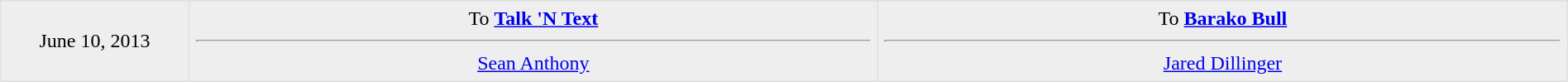<table border=1 style="border-collapse:collapse; text-align: center; width: 100%" bordercolor="#DFDFDF" cellpadding="5">
<tr>
</tr>
<tr bgcolor="eeeeee">
<td style="width:12%">June 10, 2013</td>
<td style="width:44%" valign="top">To <strong><a href='#'>Talk 'N Text</a></strong><hr><a href='#'>Sean Anthony</a></td>
<td style="width:44%" valign="top">To <strong><a href='#'>Barako Bull</a></strong><hr><a href='#'>Jared Dillinger</a></td>
</tr>
</table>
